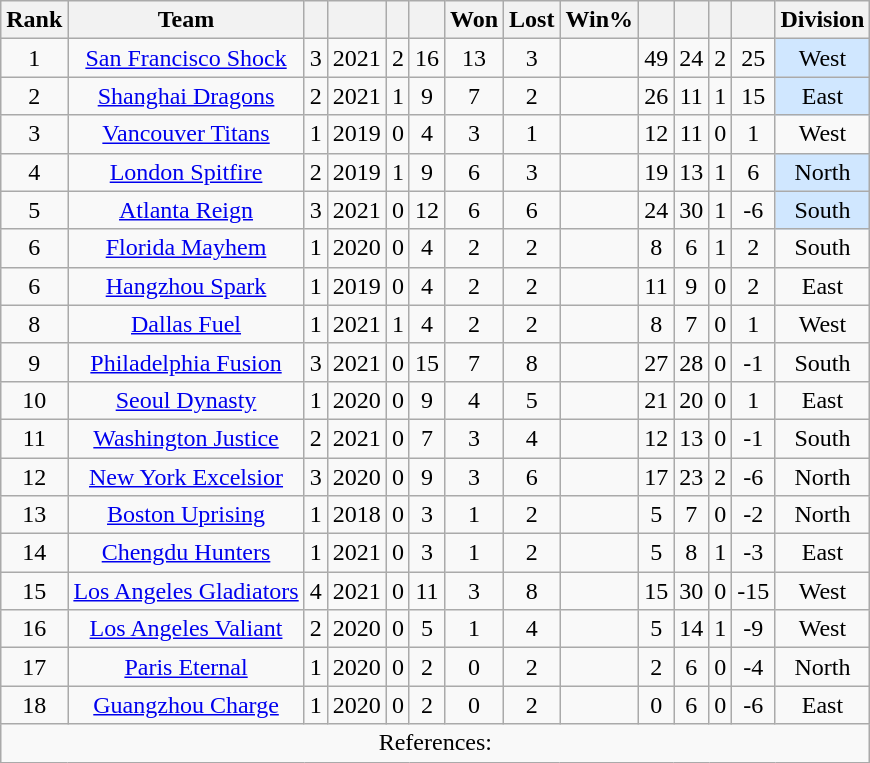<table class="wikitable sortable" style="text-align:center;">
<tr>
<th>Rank</th>
<th>Team</th>
<th></th>
<th></th>
<th></th>
<th></th>
<th>Won</th>
<th>Lost</th>
<th>Win%</th>
<th></th>
<th></th>
<th></th>
<th></th>
<th>Division</th>
</tr>
<tr>
<td>1</td>
<td><a href='#'>San Francisco Shock</a></td>
<td>3</td>
<td>2021</td>
<td>2</td>
<td>16</td>
<td>13</td>
<td>3</td>
<td></td>
<td>49</td>
<td>24</td>
<td>2</td>
<td>25</td>
<td bgcolor="D0E7FF">West</td>
</tr>
<tr>
<td>2</td>
<td><a href='#'>Shanghai Dragons</a></td>
<td>2</td>
<td>2021</td>
<td>1</td>
<td>9</td>
<td>7</td>
<td>2</td>
<td></td>
<td>26</td>
<td>11</td>
<td>1</td>
<td>15</td>
<td bgcolor="D0E7FF">East</td>
</tr>
<tr>
<td>3</td>
<td><a href='#'>Vancouver Titans</a></td>
<td>1</td>
<td>2019</td>
<td>0</td>
<td>4</td>
<td>3</td>
<td>1</td>
<td></td>
<td>12</td>
<td>11</td>
<td>0</td>
<td>1</td>
<td>West</td>
</tr>
<tr>
<td>4</td>
<td><a href='#'>London Spitfire</a></td>
<td>2</td>
<td>2019</td>
<td>1</td>
<td>9</td>
<td>6</td>
<td>3</td>
<td></td>
<td>19</td>
<td>13</td>
<td>1</td>
<td>6</td>
<td bgcolor="D0E7FF">North</td>
</tr>
<tr>
<td>5</td>
<td><a href='#'>Atlanta Reign</a></td>
<td>3</td>
<td>2021</td>
<td>0</td>
<td>12</td>
<td>6</td>
<td>6</td>
<td></td>
<td>24</td>
<td>30</td>
<td>1</td>
<td>-6</td>
<td bgcolor="D0E7FF">South</td>
</tr>
<tr>
<td>6</td>
<td><a href='#'>Florida Mayhem</a></td>
<td>1</td>
<td>2020</td>
<td>0</td>
<td>4</td>
<td>2</td>
<td>2</td>
<td></td>
<td>8</td>
<td>6</td>
<td>1</td>
<td>2</td>
<td>South</td>
</tr>
<tr>
<td>6</td>
<td><a href='#'>Hangzhou Spark</a></td>
<td>1</td>
<td>2019</td>
<td>0</td>
<td>4</td>
<td>2</td>
<td>2</td>
<td></td>
<td>11</td>
<td>9</td>
<td>0</td>
<td>2</td>
<td>East</td>
</tr>
<tr>
<td>8</td>
<td><a href='#'>Dallas Fuel</a></td>
<td>1</td>
<td>2021</td>
<td>1</td>
<td>4</td>
<td>2</td>
<td>2</td>
<td></td>
<td>8</td>
<td>7</td>
<td>0</td>
<td>1</td>
<td>West</td>
</tr>
<tr>
<td>9</td>
<td><a href='#'>Philadelphia Fusion</a></td>
<td>3</td>
<td>2021</td>
<td>0</td>
<td>15</td>
<td>7</td>
<td>8</td>
<td></td>
<td>27</td>
<td>28</td>
<td>0</td>
<td>-1</td>
<td>South</td>
</tr>
<tr>
<td>10</td>
<td><a href='#'>Seoul Dynasty</a></td>
<td>1</td>
<td>2020</td>
<td>0</td>
<td>9</td>
<td>4</td>
<td>5</td>
<td></td>
<td>21</td>
<td>20</td>
<td>0</td>
<td>1</td>
<td>East</td>
</tr>
<tr>
<td>11</td>
<td><a href='#'>Washington Justice</a></td>
<td>2</td>
<td>2021</td>
<td>0</td>
<td>7</td>
<td>3</td>
<td>4</td>
<td></td>
<td>12</td>
<td>13</td>
<td>0</td>
<td>-1</td>
<td>South</td>
</tr>
<tr>
<td>12</td>
<td><a href='#'>New York Excelsior</a></td>
<td>3</td>
<td>2020</td>
<td>0</td>
<td>9</td>
<td>3</td>
<td>6</td>
<td></td>
<td>17</td>
<td>23</td>
<td>2</td>
<td>-6</td>
<td>North</td>
</tr>
<tr>
<td>13</td>
<td><a href='#'>Boston Uprising</a></td>
<td>1</td>
<td>2018</td>
<td>0</td>
<td>3</td>
<td>1</td>
<td>2</td>
<td></td>
<td>5</td>
<td>7</td>
<td>0</td>
<td>-2</td>
<td>North</td>
</tr>
<tr>
<td>14</td>
<td><a href='#'>Chengdu Hunters</a></td>
<td>1</td>
<td>2021</td>
<td>0</td>
<td>3</td>
<td>1</td>
<td>2</td>
<td></td>
<td>5</td>
<td>8</td>
<td>1</td>
<td>-3</td>
<td>East</td>
</tr>
<tr>
<td>15</td>
<td><a href='#'>Los Angeles Gladiators</a></td>
<td>4</td>
<td>2021</td>
<td>0</td>
<td>11</td>
<td>3</td>
<td>8</td>
<td></td>
<td>15</td>
<td>30</td>
<td>0</td>
<td>-15</td>
<td>West</td>
</tr>
<tr>
<td>16</td>
<td><a href='#'>Los Angeles Valiant</a></td>
<td>2</td>
<td>2020</td>
<td>0</td>
<td>5</td>
<td>1</td>
<td>4</td>
<td></td>
<td>5</td>
<td>14</td>
<td>1</td>
<td>-9</td>
<td>West</td>
</tr>
<tr>
<td>17</td>
<td><a href='#'>Paris Eternal</a></td>
<td>1</td>
<td>2020</td>
<td>0</td>
<td>2</td>
<td>0</td>
<td>2</td>
<td></td>
<td>2</td>
<td>6</td>
<td>0</td>
<td>-4</td>
<td>North</td>
</tr>
<tr>
<td>18</td>
<td><a href='#'>Guangzhou Charge</a></td>
<td>1</td>
<td>2020</td>
<td>0</td>
<td>2</td>
<td>0</td>
<td>2</td>
<td></td>
<td>0</td>
<td>6</td>
<td>0</td>
<td>-6</td>
<td>East</td>
</tr>
<tr class="sortbottom">
<td colspan="14">References:</td>
</tr>
</table>
